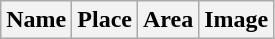<table class="wikitable">
<tr>
<th>Name</th>
<th>Place</th>
<th>Area</th>
<th>Image<br>





</th>
</tr>
</table>
